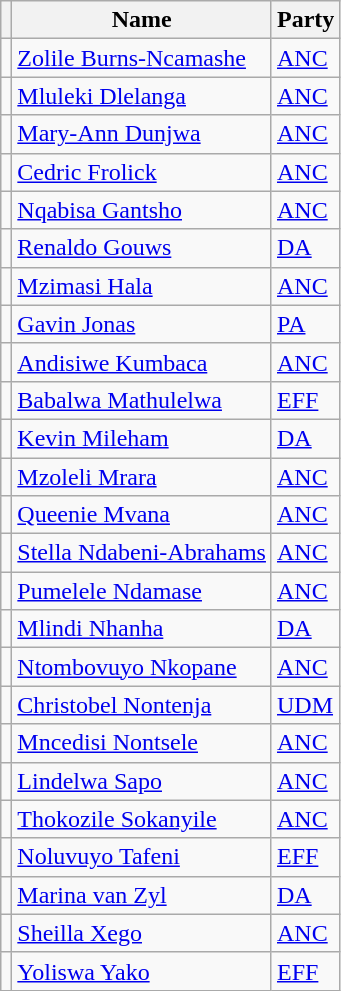<table class="wikitable sortable">
<tr>
<th class="unsortable"></th>
<th>Name</th>
<th>Party</th>
</tr>
<tr>
<td></td>
<td data-sort-value="Burns-Ncamashe, Zolile"><a href='#'>Zolile Burns-Ncamashe</a></td>
<td><a href='#'>ANC</a></td>
</tr>
<tr>
<td></td>
<td data-sort-value="Dlelanga, Mluleki"><a href='#'>Mluleki Dlelanga</a></td>
<td><a href='#'>ANC</a></td>
</tr>
<tr>
<td></td>
<td data-sort-value="Dunjwa, Mary-Ann"><a href='#'>Mary-Ann Dunjwa</a></td>
<td><a href='#'>ANC</a></td>
</tr>
<tr>
<td></td>
<td data-sort-value="Frolick, Cedric"><a href='#'>Cedric Frolick</a></td>
<td><a href='#'>ANC</a></td>
</tr>
<tr>
<td></td>
<td data-sort-value="Gantsho, Nqabisa"><a href='#'>Nqabisa Gantsho</a></td>
<td><a href='#'>ANC</a></td>
</tr>
<tr>
<td></td>
<td data-sort-value="Gouws, Renaldo"><a href='#'>Renaldo Gouws</a></td>
<td><a href='#'>DA</a></td>
</tr>
<tr>
<td></td>
<td data-sort-value="Hala, Mzimasi"><a href='#'>Mzimasi Hala</a></td>
<td><a href='#'>ANC</a></td>
</tr>
<tr>
<td></td>
<td data-sort-value="Jonas, Gavin"><a href='#'>Gavin Jonas</a></td>
<td><a href='#'>PA</a></td>
</tr>
<tr>
<td></td>
<td data-sort-value="Kumbaca, Andisiwe"><a href='#'>Andisiwe Kumbaca</a></td>
<td><a href='#'>ANC</a></td>
</tr>
<tr>
<td></td>
<td data-sort-value="Mathulelwa, Babalwa"><a href='#'>Babalwa Mathulelwa</a></td>
<td><a href='#'>EFF</a></td>
</tr>
<tr>
<td></td>
<td data-sort-value="Mileham, Kevin"><a href='#'>Kevin Mileham</a></td>
<td><a href='#'>DA</a></td>
</tr>
<tr>
<td></td>
<td data-sort-value="Mrara, Mzoleli"><a href='#'>Mzoleli Mrara</a></td>
<td><a href='#'>ANC</a></td>
</tr>
<tr>
<td></td>
<td data-sort-value="Mvana, Queenie"><a href='#'>Queenie Mvana</a></td>
<td><a href='#'>ANC</a></td>
</tr>
<tr>
<td></td>
<td data-sort-value="Ndabeni-Abrahams, Stella"><a href='#'>Stella Ndabeni-Abrahams</a></td>
<td><a href='#'>ANC</a></td>
</tr>
<tr>
<td></td>
<td data-sort-value="Ndamase, Pumelele"><a href='#'>Pumelele Ndamase</a></td>
<td><a href='#'>ANC</a></td>
</tr>
<tr>
<td></td>
<td data-sort-value="Nhanha, Mlindi"><a href='#'>Mlindi Nhanha</a></td>
<td><a href='#'>DA</a></td>
</tr>
<tr>
<td></td>
<td data-sort-value="Nkopane, Ntombovuyo"><a href='#'>Ntombovuyo Nkopane</a></td>
<td><a href='#'>ANC</a></td>
</tr>
<tr>
<td></td>
<td data-sort-value="Nontenja, Christobel"><a href='#'>Christobel Nontenja</a></td>
<td><a href='#'>UDM</a></td>
</tr>
<tr>
<td></td>
<td data-sort-value="Nontsele, Mncedisi"><a href='#'>Mncedisi Nontsele</a></td>
<td><a href='#'>ANC</a></td>
</tr>
<tr>
<td></td>
<td data-sort-value="Sapo, Lindelwa"><a href='#'>Lindelwa Sapo</a></td>
<td><a href='#'>ANC</a></td>
</tr>
<tr>
<td></td>
<td data-sort-value="Sokanyile, Thokozile"><a href='#'>Thokozile Sokanyile</a></td>
<td><a href='#'>ANC</a></td>
</tr>
<tr>
<td></td>
<td data-sort-value="Tafeni, Noluvuyo"><a href='#'>Noluvuyo Tafeni</a></td>
<td><a href='#'>EFF</a></td>
</tr>
<tr>
<td></td>
<td data-sort-value="van Zyl, Marina"><a href='#'>Marina van Zyl</a></td>
<td><a href='#'>DA</a></td>
</tr>
<tr>
<td></td>
<td data-sort-value="Xego, Sheilla"><a href='#'>Sheilla Xego</a></td>
<td><a href='#'>ANC</a></td>
</tr>
<tr>
<td></td>
<td data-sort-value="Yako, Yoliswa"><a href='#'>Yoliswa Yako</a></td>
<td><a href='#'>EFF</a></td>
</tr>
</table>
